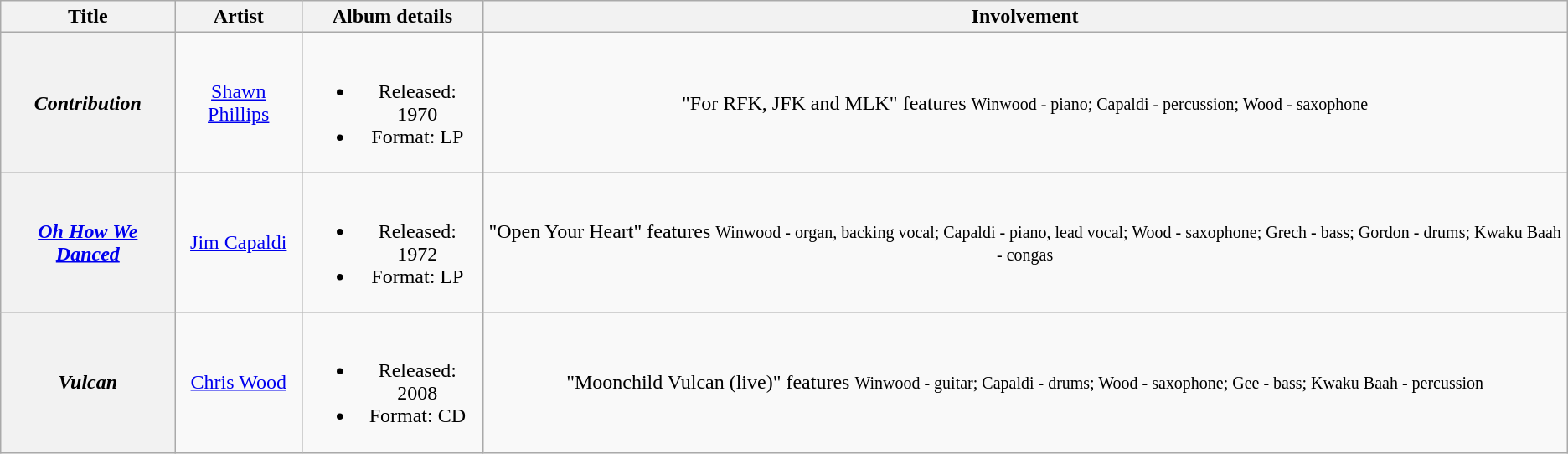<table class="wikitable plainrowheaders" style="text-align:center;" border="1">
<tr>
<th scope="col">Title</th>
<th scope="col">Artist</th>
<th scope="col">Album details</th>
<th scope="col">Involvement</th>
</tr>
<tr>
<th scope="row"><em>Contribution</em></th>
<td><a href='#'>Shawn Phillips</a></td>
<td><br><ul><li>Released: 1970</li><li>Format: LP</li></ul></td>
<td>"For RFK, JFK and MLK" features <small>Winwood - piano; Capaldi - percussion; Wood - saxophone</small></td>
</tr>
<tr>
<th scope="row"><em><a href='#'>Oh How We Danced</a></em></th>
<td><a href='#'>Jim Capaldi</a></td>
<td><br><ul><li>Released: 1972</li><li>Format: LP</li></ul></td>
<td>"Open Your Heart" features <small>Winwood - organ, backing vocal; Capaldi - piano, lead vocal; Wood - saxophone; Grech - bass; Gordon - drums; Kwaku Baah - congas</small></td>
</tr>
<tr>
<th scope="row"><em>Vulcan</em></th>
<td><a href='#'>Chris Wood</a></td>
<td><br><ul><li>Released: 2008</li><li>Format: CD</li></ul></td>
<td>"Moonchild Vulcan (live)" features <small>Winwood - guitar; Capaldi - drums; Wood - saxophone; Gee - bass; Kwaku Baah - percussion</small></td>
</tr>
</table>
